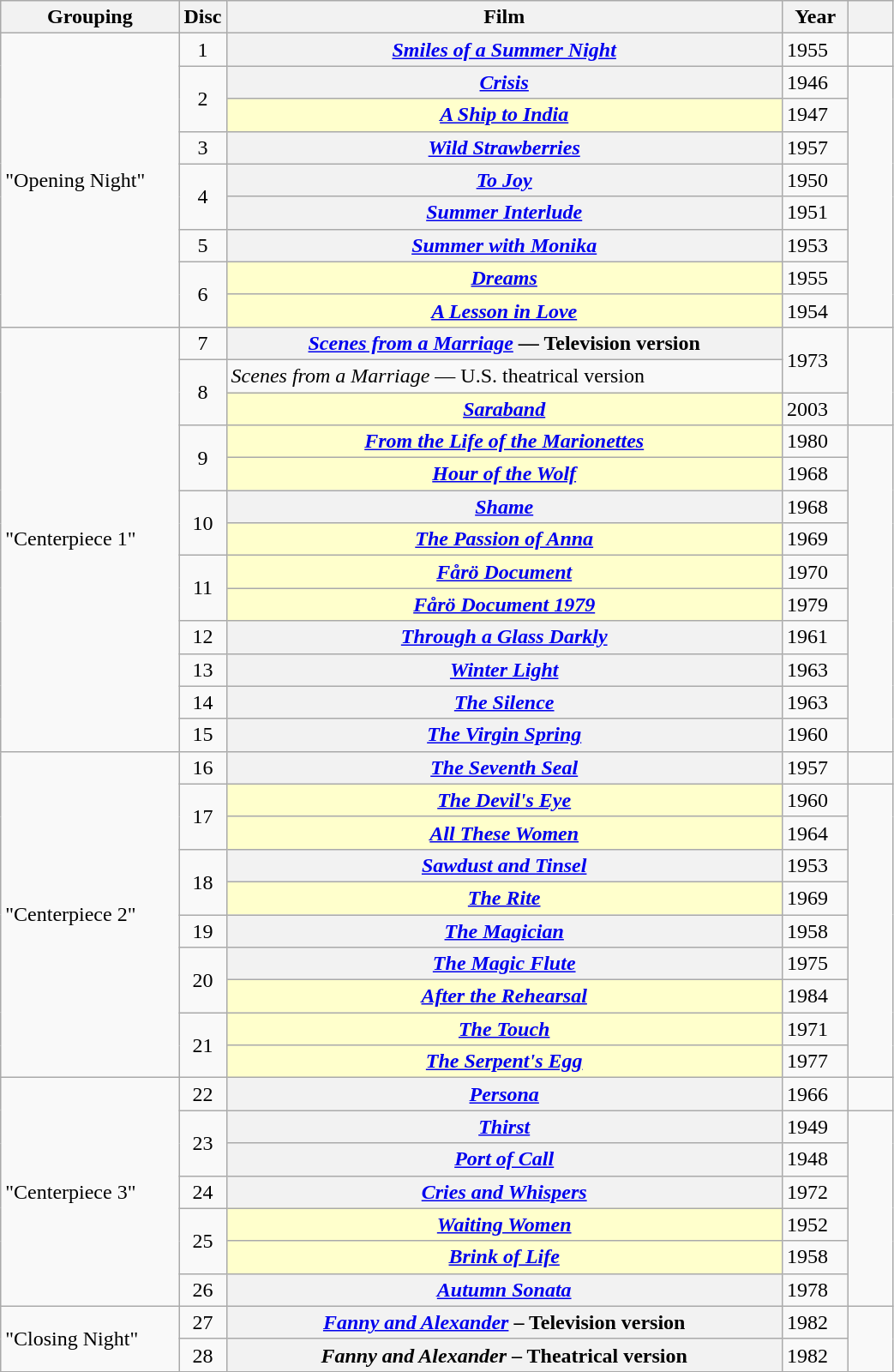<table class="wikitable plainrowheaders sortable" style="margin-right: 0; width:55%;">
<tr>
<th scope="col" class="unsortable" width="20%">Grouping</th>
<th scope="col" width="5%">Disc<br></th>
<th scope="col">Film</th>
<th scope="col">Year</th>
<th scope="col" class="unsortable" width="5%"></th>
</tr>
<tr>
<td rowspan="9">"Opening Night"</td>
<td style="text-align:center;">1</td>
<th scope="row"><em><a href='#'>Smiles of a Summer Night</a></em></th>
<td>1955</td>
<td rowspan="1" style="text-align:center;"></td>
</tr>
<tr>
<td rowspan="2" style="text-align:center;">2</td>
<th scope="row"><em><a href='#'>Crisis</a></em></th>
<td>1946</td>
<td rowspan="8"></td>
</tr>
<tr>
<th scope="row" style="background:#ffc;"><em><a href='#'>A Ship to India</a></em> </th>
<td>1947</td>
</tr>
<tr>
<td style="text-align:center;">3</td>
<th scope="row"><em><a href='#'>Wild Strawberries</a></em></th>
<td>1957</td>
</tr>
<tr>
<td rowspan="2" style="text-align:center;">4</td>
<th scope="row"><em><a href='#'>To Joy</a></em></th>
<td>1950</td>
</tr>
<tr>
<th scope="row"><em><a href='#'>Summer Interlude</a></em></th>
<td>1951</td>
</tr>
<tr>
<td style="text-align:center;">5</td>
<th scope="row"><em><a href='#'>Summer with Monika</a></em></th>
<td>1953</td>
</tr>
<tr>
<td rowspan="2" style="text-align:center;">6</td>
<th scope="row" style="background:#ffc;"><em><a href='#'>Dreams</a></em> </th>
<td>1955</td>
</tr>
<tr>
<th scope="row" style="background:#ffc;"><em><a href='#'>A Lesson in Love</a></em> </th>
<td>1954</td>
</tr>
<tr>
<td rowspan="13">"Centerpiece 1"</td>
<td style="text-align:center;">7</td>
<th scope="row"><em><a href='#'>Scenes from a Marriage</a></em> — Television version</th>
<td rowspan="2">1973</td>
<td rowspan="3" style="text-align:center;"></td>
</tr>
<tr>
<td rowspan="2" style="text-align:center;">8</td>
<td><em>Scenes from a Marriage</em> — U.S. theatrical version</td>
</tr>
<tr>
<th scope="row" style="background:#ffc;"><em><a href='#'>Saraband</a></em> </th>
<td>2003</td>
</tr>
<tr>
<td rowspan="2" style="text-align:center;">9</td>
<th scope="row" style="background:#ffc;"><em><a href='#'>From the Life of the Marionettes</a></em> </th>
<td>1980</td>
<td rowspan="10"></td>
</tr>
<tr>
<th scope="row"  style="background:#ffc;"><em><a href='#'>Hour of the Wolf</a></em> </th>
<td>1968</td>
</tr>
<tr>
<td rowspan="2" style="text-align:center;">10</td>
<th scope="row"><em><a href='#'>Shame</a></em></th>
<td>1968</td>
</tr>
<tr>
<th scope="row" style="background:#ffc;"><em><a href='#'>The Passion of Anna</a></em> </th>
<td>1969</td>
</tr>
<tr>
<td rowspan="2" style="text-align:center;">11</td>
<th scope="row" style="background:#ffc;"><em><a href='#'>Fårö Document</a></em> </th>
<td>1970</td>
</tr>
<tr>
<th scope="row" style="background:#ffc;"><em><a href='#'>Fårö Document 1979</a></em> </th>
<td>1979</td>
</tr>
<tr>
<td style="text-align:center;">12</td>
<th scope="row"><em><a href='#'>Through a Glass Darkly</a></em></th>
<td>1961</td>
</tr>
<tr>
<td style="text-align:center;">13</td>
<th scope="row"><em><a href='#'>Winter Light</a></em></th>
<td>1963</td>
</tr>
<tr>
<td style="text-align:center;">14</td>
<th scope="row"><em><a href='#'>The Silence</a></em></th>
<td>1963</td>
</tr>
<tr>
<td style="text-align:center;">15</td>
<th scope="row"><em><a href='#'>The Virgin Spring</a></em></th>
<td>1960</td>
</tr>
<tr>
<td rowspan="10">"Centerpiece 2"</td>
<td style="text-align:center;">16</td>
<th scope="row"><em><a href='#'>The Seventh Seal</a></em></th>
<td>1957</td>
<td rowspan="1" style="text-align:center;"></td>
</tr>
<tr>
<td rowspan="2" style="text-align:center;">17</td>
<th scope="row" style="background:#ffc;"><em><a href='#'>The Devil's Eye</a></em> </th>
<td>1960</td>
<td rowspan="9"></td>
</tr>
<tr>
<th scope="row" style="background:#ffc;"><em><a href='#'>All These Women</a></em> </th>
<td>1964</td>
</tr>
<tr>
<td rowspan="2" style="text-align:center;">18</td>
<th scope="row"><em><a href='#'>Sawdust and Tinsel</a></em></th>
<td>1953</td>
</tr>
<tr>
<th scope="row" style="background:#ffc;"><em><a href='#'>The Rite</a></em> </th>
<td>1969</td>
</tr>
<tr>
<td style="text-align:center;">19</td>
<th scope="row"><em><a href='#'>The Magician</a></em></th>
<td>1958</td>
</tr>
<tr>
<td rowspan="2" style="text-align:center;">20</td>
<th scope="row"><em><a href='#'>The Magic Flute</a></em></th>
<td>1975</td>
</tr>
<tr>
<th scope="row" style="background:#ffc;"><em><a href='#'>After the Rehearsal</a></em> </th>
<td>1984</td>
</tr>
<tr>
<td rowspan="2" style="text-align:center;">21</td>
<th scope="row"  style="background:#ffc;"><em><a href='#'>The Touch</a></em> </th>
<td>1971</td>
</tr>
<tr>
<th scope="row" style="background:#ffc;"><em><a href='#'>The Serpent's Egg</a></em> </th>
<td>1977</td>
</tr>
<tr>
<td rowspan="7">"Centerpiece 3"</td>
<td style="text-align:center;">22</td>
<th scope="row"><em><a href='#'>Persona</a></em></th>
<td>1966</td>
<td rowspan="1" style="text-align:center;"></td>
</tr>
<tr>
<td rowspan="2" style="text-align:center;">23</td>
<th scope="row"><em><a href='#'>Thirst</a></em></th>
<td>1949</td>
<td rowspan="6"></td>
</tr>
<tr>
<th scope="row"><em><a href='#'>Port of Call</a></em></th>
<td>1948</td>
</tr>
<tr>
<td style="text-align:center;">24</td>
<th scope="row"><em><a href='#'>Cries and Whispers</a></em></th>
<td>1972</td>
</tr>
<tr>
<td rowspan="2" style="text-align:center;">25</td>
<th scope="row" style="background:#ffc;"><em><a href='#'>Waiting Women</a></em> </th>
<td>1952</td>
</tr>
<tr>
<th scope="row" style="background:#ffc;"><em><a href='#'>Brink of Life</a></em> </th>
<td>1958</td>
</tr>
<tr>
<td style="text-align:center;">26</td>
<th scope="row"><em><a href='#'>Autumn Sonata</a></em></th>
<td>1978</td>
</tr>
<tr>
<td rowspan="2">"Closing Night"</td>
<td style="text-align:center;">27</td>
<th scope="row"><em><a href='#'>Fanny and Alexander</a></em> – Television version</th>
<td>1982</td>
<td rowspan="2" style="text-align:center;"></td>
</tr>
<tr>
<td style="text-align:center;">28</td>
<th scope="row"><em>Fanny and Alexander</em> – Theatrical version</th>
<td>1982</td>
</tr>
<tr>
</tr>
</table>
